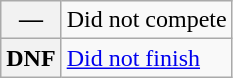<table class="wikitable">
<tr>
<th scope="row">—</th>
<td>Did not compete</td>
</tr>
<tr>
<th scope="row">DNF</th>
<td><a href='#'>Did not finish</a></td>
</tr>
</table>
